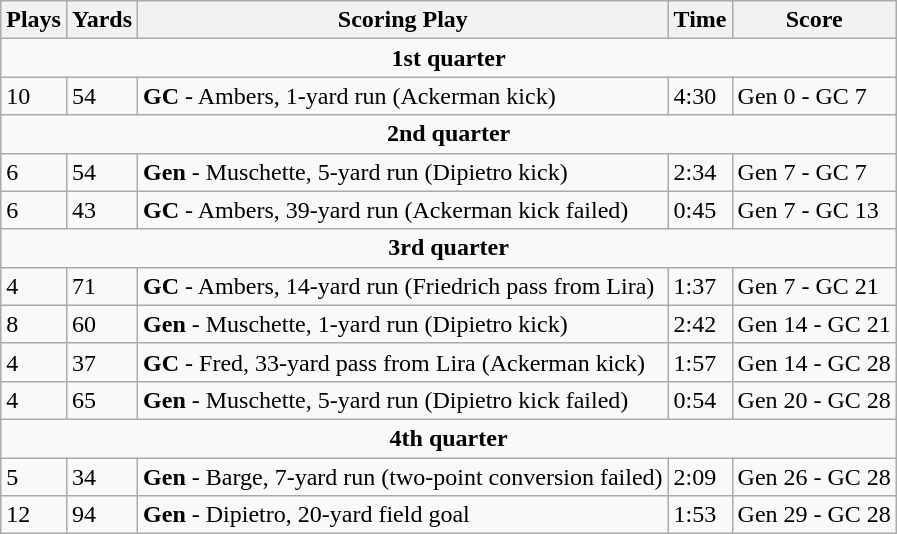<table class="wikitable">
<tr>
<th>Plays</th>
<th>Yards</th>
<th>Scoring Play</th>
<th>Time</th>
<th>Score</th>
</tr>
<tr>
<td colspan="6" align="center"><strong>1st quarter</strong></td>
</tr>
<tr>
<td>10</td>
<td>54</td>
<td><strong>GC</strong> - Ambers, 1-yard run (Ackerman kick)</td>
<td>4:30</td>
<td>Gen 0 - GC 7</td>
</tr>
<tr>
<td colspan="6" align="center"><strong>2nd quarter</strong></td>
</tr>
<tr>
<td>6</td>
<td>54</td>
<td><strong>Gen</strong> - Muschette, 5-yard run (Dipietro kick)</td>
<td>2:34</td>
<td>Gen 7 - GC 7</td>
</tr>
<tr>
<td>6</td>
<td>43</td>
<td><strong>GC</strong> - Ambers, 39-yard run (Ackerman kick failed)</td>
<td>0:45</td>
<td>Gen 7 - GC 13</td>
</tr>
<tr>
<td colspan="6" align="center"><strong>3rd quarter</strong></td>
</tr>
<tr>
<td>4</td>
<td>71</td>
<td><strong>GC</strong> - Ambers, 14-yard run (Friedrich pass from Lira)</td>
<td>1:37</td>
<td>Gen 7 - GC 21</td>
</tr>
<tr>
<td>8</td>
<td>60</td>
<td><strong>Gen</strong> - Muschette, 1-yard run (Dipietro kick)</td>
<td>2:42</td>
<td>Gen 14 - GC 21</td>
</tr>
<tr>
<td>4</td>
<td>37</td>
<td><strong>GC</strong> - Fred, 33-yard pass from Lira (Ackerman kick)</td>
<td>1:57</td>
<td>Gen 14 - GC 28</td>
</tr>
<tr>
<td>4</td>
<td>65</td>
<td><strong>Gen</strong> - Muschette, 5-yard run (Dipietro kick failed)</td>
<td>0:54</td>
<td>Gen 20 - GC 28</td>
</tr>
<tr>
<td colspan="6" align="center"><strong>4th quarter</strong></td>
</tr>
<tr>
<td>5</td>
<td>34</td>
<td><strong>Gen</strong> - Barge, 7-yard run (two-point conversion failed)</td>
<td>2:09</td>
<td>Gen 26 - GC 28</td>
</tr>
<tr>
<td>12</td>
<td>94</td>
<td><strong>Gen</strong> - Dipietro, 20-yard field goal</td>
<td>1:53</td>
<td>Gen 29 - GC 28</td>
</tr>
</table>
